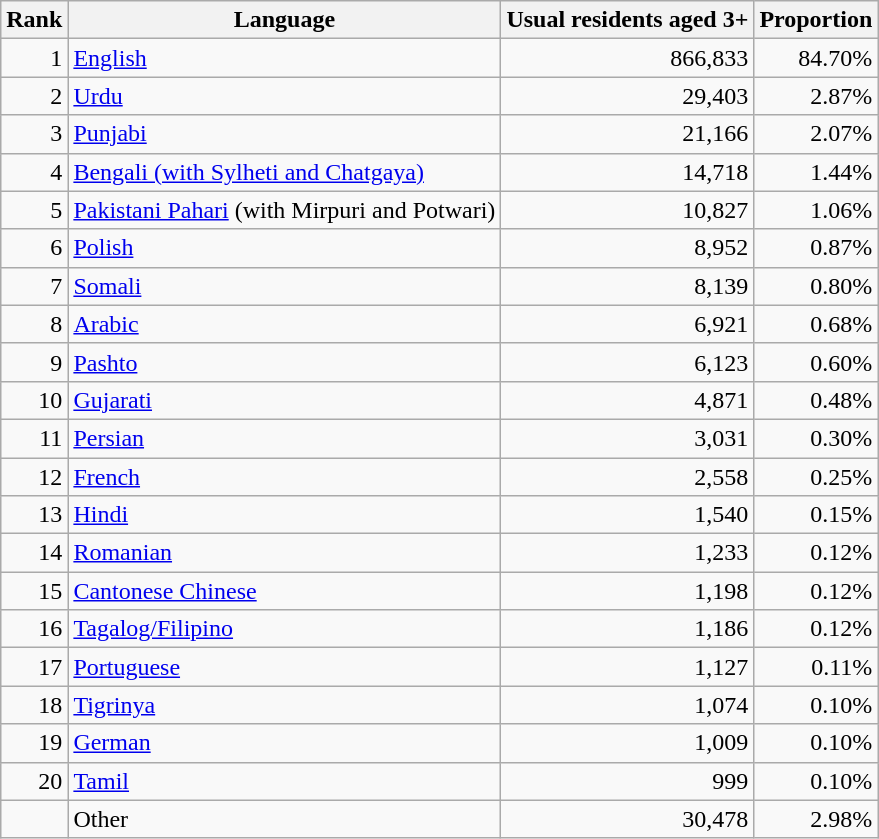<table class="wikitable sortable" style="text-align:right">
<tr>
<th>Rank</th>
<th>Language</th>
<th>Usual residents aged 3+</th>
<th>Proportion</th>
</tr>
<tr>
<td>1</td>
<td style="text-align:left"><a href='#'>English</a></td>
<td>866,833</td>
<td>84.70%</td>
</tr>
<tr>
<td>2</td>
<td style="text-align:left"><a href='#'>Urdu</a></td>
<td>29,403</td>
<td>2.87%</td>
</tr>
<tr>
<td>3</td>
<td style="text-align:left"><a href='#'>Punjabi</a></td>
<td>21,166</td>
<td>2.07%</td>
</tr>
<tr>
<td>4</td>
<td style="text-align:left"><a href='#'>Bengali (with Sylheti and Chatgaya)</a></td>
<td>14,718</td>
<td>1.44%</td>
</tr>
<tr>
<td>5</td>
<td style="text-align:left"><a href='#'>Pakistani Pahari</a> (with Mirpuri and Potwari)</td>
<td>10,827</td>
<td>1.06%</td>
</tr>
<tr>
<td>6</td>
<td style="text-align:left"><a href='#'>Polish</a></td>
<td>8,952</td>
<td>0.87%</td>
</tr>
<tr>
<td>7</td>
<td style="text-align:left"><a href='#'>Somali</a></td>
<td>8,139</td>
<td>0.80%</td>
</tr>
<tr>
<td>8</td>
<td style="text-align:left"><a href='#'>Arabic</a></td>
<td>6,921</td>
<td>0.68%</td>
</tr>
<tr>
<td>9</td>
<td style="text-align:left"><a href='#'>Pashto</a></td>
<td>6,123</td>
<td>0.60%</td>
</tr>
<tr>
<td>10</td>
<td style="text-align:left"><a href='#'>Gujarati</a></td>
<td>4,871</td>
<td>0.48%</td>
</tr>
<tr>
<td>11</td>
<td style="text-align:left"><a href='#'>Persian</a></td>
<td>3,031</td>
<td>0.30%</td>
</tr>
<tr>
<td>12</td>
<td style="text-align:left"><a href='#'>French</a></td>
<td>2,558</td>
<td>0.25%</td>
</tr>
<tr>
<td>13</td>
<td style="text-align:left"><a href='#'>Hindi</a></td>
<td>1,540</td>
<td>0.15%</td>
</tr>
<tr>
<td>14</td>
<td style="text-align:left"><a href='#'>Romanian</a></td>
<td>1,233</td>
<td>0.12%</td>
</tr>
<tr>
<td>15</td>
<td style="text-align:left"><a href='#'>Cantonese Chinese</a></td>
<td>1,198</td>
<td>0.12%</td>
</tr>
<tr>
<td>16</td>
<td style="text-align:left"><a href='#'>Tagalog/Filipino</a></td>
<td>1,186</td>
<td>0.12%</td>
</tr>
<tr>
<td>17</td>
<td style="text-align:left"><a href='#'>Portuguese</a></td>
<td>1,127</td>
<td>0.11%</td>
</tr>
<tr>
<td>18</td>
<td style="text-align:left"><a href='#'>Tigrinya</a></td>
<td>1,074</td>
<td>0.10%</td>
</tr>
<tr>
<td>19</td>
<td style="text-align:left"><a href='#'>German</a></td>
<td>1,009</td>
<td>0.10%</td>
</tr>
<tr>
<td>20</td>
<td style="text-align:left"><a href='#'>Tamil</a></td>
<td>999</td>
<td>0.10%</td>
</tr>
<tr>
<td></td>
<td style="text-align:left">Other</td>
<td>30,478</td>
<td>2.98%</td>
</tr>
</table>
